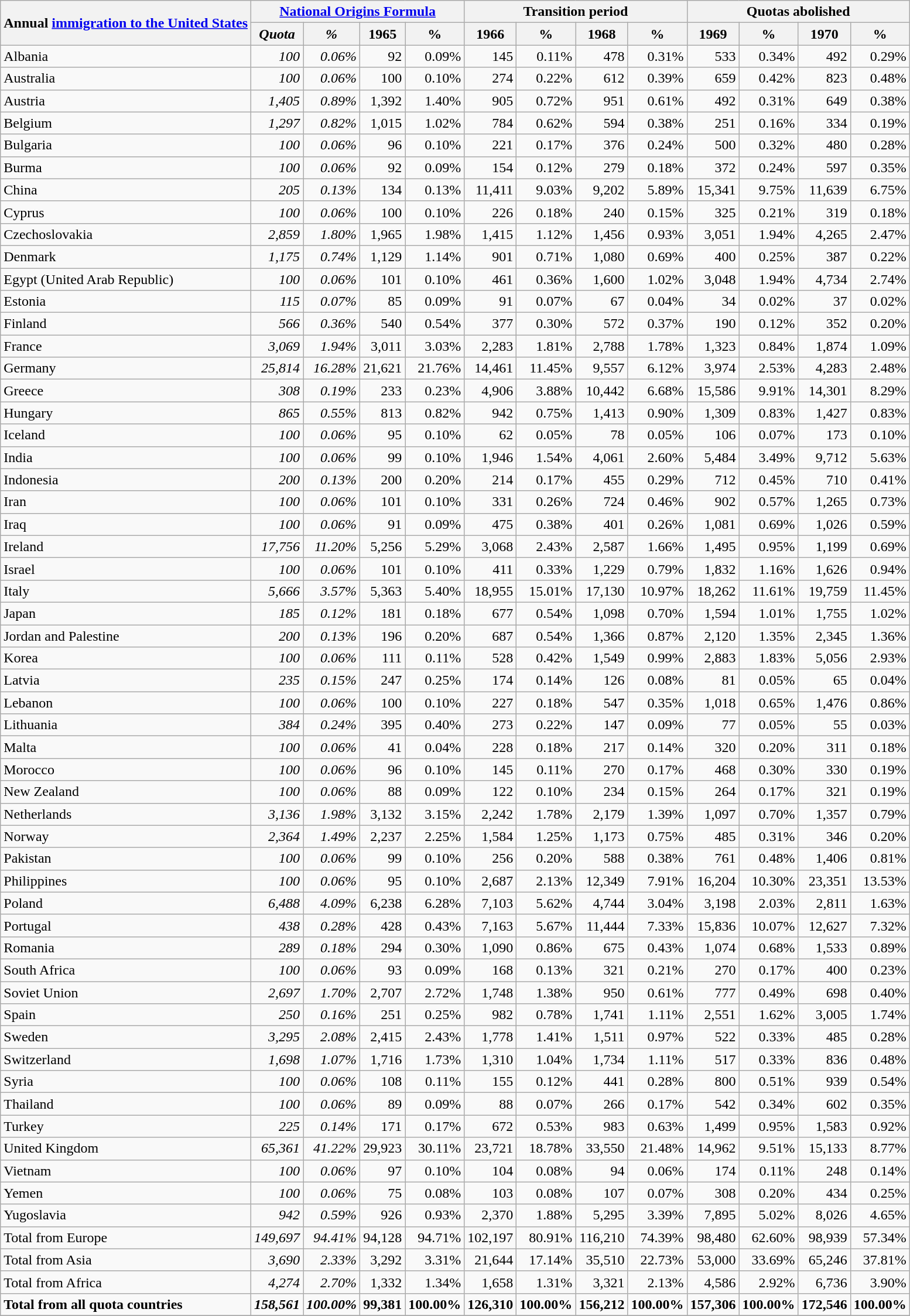<table class="wikitable sortable" style="text-align:right">
<tr>
<th rowspan="2">Annual <a href='#'>immigration to the United States</a></th>
<th colspan="4"><a href='#'>National Origins Formula</a></th>
<th colspan="4">Transition period</th>
<th colspan="4">Quotas abolished</th>
</tr>
<tr>
<th><em>Quota</em></th>
<th><em>%</em></th>
<th>1965</th>
<th>%</th>
<th>1966</th>
<th>%</th>
<th>1968</th>
<th>%</th>
<th>1969</th>
<th>%</th>
<th>1970</th>
<th>%</th>
</tr>
<tr>
<td align="left">Albania</td>
<td><em>100</em></td>
<td><em>0.06%</em></td>
<td>92</td>
<td>0.09%</td>
<td>145</td>
<td>0.11%</td>
<td>478</td>
<td>0.31%</td>
<td>533</td>
<td>0.34%</td>
<td>492</td>
<td>0.29%</td>
</tr>
<tr>
<td align="left">Australia</td>
<td><em>100</em></td>
<td><em>0.06%</em></td>
<td>100</td>
<td>0.10%</td>
<td>274</td>
<td>0.22%</td>
<td>612</td>
<td>0.39%</td>
<td>659</td>
<td>0.42%</td>
<td>823</td>
<td>0.48%</td>
</tr>
<tr>
<td align="left">Austria</td>
<td><em>1,405</em></td>
<td><em>0.89%</em></td>
<td>1,392</td>
<td>1.40%</td>
<td>905</td>
<td>0.72%</td>
<td>951</td>
<td>0.61%</td>
<td>492</td>
<td>0.31%</td>
<td>649</td>
<td>0.38%</td>
</tr>
<tr>
<td align="left">Belgium</td>
<td><em>1,297</em></td>
<td><em>0.82%</em></td>
<td>1,015</td>
<td>1.02%</td>
<td>784</td>
<td>0.62%</td>
<td>594</td>
<td>0.38%</td>
<td>251</td>
<td>0.16%</td>
<td>334</td>
<td>0.19%</td>
</tr>
<tr>
<td align="left">Bulgaria</td>
<td><em>100</em></td>
<td><em>0.06%</em></td>
<td>96</td>
<td>0.10%</td>
<td>221</td>
<td>0.17%</td>
<td>376</td>
<td>0.24%</td>
<td>500</td>
<td>0.32%</td>
<td>480</td>
<td>0.28%</td>
</tr>
<tr>
<td align="left">Burma</td>
<td><em>100</em></td>
<td><em>0.06%</em></td>
<td>92</td>
<td>0.09%</td>
<td>154</td>
<td>0.12%</td>
<td>279</td>
<td>0.18%</td>
<td>372</td>
<td>0.24%</td>
<td>597</td>
<td>0.35%</td>
</tr>
<tr>
<td align="left">China</td>
<td><em>205</em></td>
<td><em>0.13%</em></td>
<td>134</td>
<td>0.13%</td>
<td>11,411</td>
<td>9.03%</td>
<td>9,202</td>
<td>5.89%</td>
<td>15,341</td>
<td>9.75%</td>
<td>11,639</td>
<td>6.75%</td>
</tr>
<tr>
<td align="left">Cyprus</td>
<td><em>100</em></td>
<td><em>0.06%</em></td>
<td>100</td>
<td>0.10%</td>
<td>226</td>
<td>0.18%</td>
<td>240</td>
<td>0.15%</td>
<td>325</td>
<td>0.21%</td>
<td>319</td>
<td>0.18%</td>
</tr>
<tr>
<td align="left">Czechoslovakia</td>
<td><em>2,859</em></td>
<td><em>1.80%</em></td>
<td>1,965</td>
<td>1.98%</td>
<td>1,415</td>
<td>1.12%</td>
<td>1,456</td>
<td>0.93%</td>
<td>3,051</td>
<td>1.94%</td>
<td>4,265</td>
<td>2.47%</td>
</tr>
<tr>
<td align="left">Denmark</td>
<td><em>1,175</em></td>
<td><em>0.74%</em></td>
<td>1,129</td>
<td>1.14%</td>
<td>901</td>
<td>0.71%</td>
<td>1,080</td>
<td>0.69%</td>
<td>400</td>
<td>0.25%</td>
<td>387</td>
<td>0.22%</td>
</tr>
<tr>
<td align="left">Egypt (United Arab Republic)</td>
<td><em>100</em></td>
<td><em>0.06%</em></td>
<td>101</td>
<td>0.10%</td>
<td>461</td>
<td>0.36%</td>
<td>1,600</td>
<td>1.02%</td>
<td>3,048</td>
<td>1.94%</td>
<td>4,734</td>
<td>2.74%</td>
</tr>
<tr>
<td align="left">Estonia</td>
<td><em>115</em></td>
<td><em>0.07%</em></td>
<td>85</td>
<td>0.09%</td>
<td>91</td>
<td>0.07%</td>
<td>67</td>
<td>0.04%</td>
<td>34</td>
<td>0.02%</td>
<td>37</td>
<td>0.02%</td>
</tr>
<tr>
<td align="left">Finland</td>
<td><em>566</em></td>
<td><em>0.36%</em></td>
<td>540</td>
<td>0.54%</td>
<td>377</td>
<td>0.30%</td>
<td>572</td>
<td>0.37%</td>
<td>190</td>
<td>0.12%</td>
<td>352</td>
<td>0.20%</td>
</tr>
<tr>
<td align="left">France</td>
<td><em>3,069</em></td>
<td><em>1.94%</em></td>
<td>3,011</td>
<td>3.03%</td>
<td>2,283</td>
<td>1.81%</td>
<td>2,788</td>
<td>1.78%</td>
<td>1,323</td>
<td>0.84%</td>
<td>1,874</td>
<td>1.09%</td>
</tr>
<tr>
<td align="left">Germany</td>
<td><em>25,814</em></td>
<td><em>16.28%</em></td>
<td>21,621</td>
<td>21.76%</td>
<td>14,461</td>
<td>11.45%</td>
<td>9,557</td>
<td>6.12%</td>
<td>3,974</td>
<td>2.53%</td>
<td>4,283</td>
<td>2.48%</td>
</tr>
<tr>
<td align="left">Greece</td>
<td><em>308</em></td>
<td><em>0.19%</em></td>
<td>233</td>
<td>0.23%</td>
<td>4,906</td>
<td>3.88%</td>
<td>10,442</td>
<td>6.68%</td>
<td>15,586</td>
<td>9.91%</td>
<td>14,301</td>
<td>8.29%</td>
</tr>
<tr>
<td align="left">Hungary</td>
<td><em>865</em></td>
<td><em>0.55%</em></td>
<td>813</td>
<td>0.82%</td>
<td>942</td>
<td>0.75%</td>
<td>1,413</td>
<td>0.90%</td>
<td>1,309</td>
<td>0.83%</td>
<td>1,427</td>
<td>0.83%</td>
</tr>
<tr>
<td align="left">Iceland</td>
<td><em>100</em></td>
<td><em>0.06%</em></td>
<td>95</td>
<td>0.10%</td>
<td>62</td>
<td>0.05%</td>
<td>78</td>
<td>0.05%</td>
<td>106</td>
<td>0.07%</td>
<td>173</td>
<td>0.10%</td>
</tr>
<tr>
<td align="left">India</td>
<td><em>100</em></td>
<td><em>0.06%</em></td>
<td>99</td>
<td>0.10%</td>
<td>1,946</td>
<td>1.54%</td>
<td>4,061</td>
<td>2.60%</td>
<td>5,484</td>
<td>3.49%</td>
<td>9,712</td>
<td>5.63%</td>
</tr>
<tr>
<td align="left">Indonesia</td>
<td><em>200</em></td>
<td><em>0.13%</em></td>
<td>200</td>
<td>0.20%</td>
<td>214</td>
<td>0.17%</td>
<td>455</td>
<td>0.29%</td>
<td>712</td>
<td>0.45%</td>
<td>710</td>
<td>0.41%</td>
</tr>
<tr>
<td align="left">Iran</td>
<td><em>100</em></td>
<td><em>0.06%</em></td>
<td>101</td>
<td>0.10%</td>
<td>331</td>
<td>0.26%</td>
<td>724</td>
<td>0.46%</td>
<td>902</td>
<td>0.57%</td>
<td>1,265</td>
<td>0.73%</td>
</tr>
<tr>
<td align="left">Iraq</td>
<td><em>100</em></td>
<td><em>0.06%</em></td>
<td>91</td>
<td>0.09%</td>
<td>475</td>
<td>0.38%</td>
<td>401</td>
<td>0.26%</td>
<td>1,081</td>
<td>0.69%</td>
<td>1,026</td>
<td>0.59%</td>
</tr>
<tr>
<td align="left">Ireland</td>
<td><em>17,756</em></td>
<td><em>11.20%</em></td>
<td>5,256</td>
<td>5.29%</td>
<td>3,068</td>
<td>2.43%</td>
<td>2,587</td>
<td>1.66%</td>
<td>1,495</td>
<td>0.95%</td>
<td>1,199</td>
<td>0.69%</td>
</tr>
<tr>
<td align="left">Israel</td>
<td><em>100</em></td>
<td><em>0.06%</em></td>
<td>101</td>
<td>0.10%</td>
<td>411</td>
<td>0.33%</td>
<td>1,229</td>
<td>0.79%</td>
<td>1,832</td>
<td>1.16%</td>
<td>1,626</td>
<td>0.94%</td>
</tr>
<tr>
<td align="left">Italy</td>
<td><em>5,666</em></td>
<td><em>3.57%</em></td>
<td>5,363</td>
<td>5.40%</td>
<td>18,955</td>
<td>15.01%</td>
<td>17,130</td>
<td>10.97%</td>
<td>18,262</td>
<td>11.61%</td>
<td>19,759</td>
<td>11.45%</td>
</tr>
<tr>
<td align="left">Japan</td>
<td><em>185</em></td>
<td><em>0.12%</em></td>
<td>181</td>
<td>0.18%</td>
<td>677</td>
<td>0.54%</td>
<td>1,098</td>
<td>0.70%</td>
<td>1,594</td>
<td>1.01%</td>
<td>1,755</td>
<td>1.02%</td>
</tr>
<tr>
<td align="left">Jordan and Palestine</td>
<td><em>200</em></td>
<td><em>0.13%</em></td>
<td>196</td>
<td>0.20%</td>
<td>687</td>
<td>0.54%</td>
<td>1,366</td>
<td>0.87%</td>
<td>2,120</td>
<td>1.35%</td>
<td>2,345</td>
<td>1.36%</td>
</tr>
<tr>
<td align="left">Korea</td>
<td><em>100</em></td>
<td><em>0.06%</em></td>
<td>111</td>
<td>0.11%</td>
<td>528</td>
<td>0.42%</td>
<td>1,549</td>
<td>0.99%</td>
<td>2,883</td>
<td>1.83%</td>
<td>5,056</td>
<td>2.93%</td>
</tr>
<tr>
<td align="left">Latvia</td>
<td><em>235</em></td>
<td><em>0.15%</em></td>
<td>247</td>
<td>0.25%</td>
<td>174</td>
<td>0.14%</td>
<td>126</td>
<td>0.08%</td>
<td>81</td>
<td>0.05%</td>
<td>65</td>
<td>0.04%</td>
</tr>
<tr>
<td align="left">Lebanon</td>
<td><em>100</em></td>
<td><em>0.06%</em></td>
<td>100</td>
<td>0.10%</td>
<td>227</td>
<td>0.18%</td>
<td>547</td>
<td>0.35%</td>
<td>1,018</td>
<td>0.65%</td>
<td>1,476</td>
<td>0.86%</td>
</tr>
<tr>
<td align="left">Lithuania</td>
<td><em>384</em></td>
<td><em>0.24%</em></td>
<td>395</td>
<td>0.40%</td>
<td>273</td>
<td>0.22%</td>
<td>147</td>
<td>0.09%</td>
<td>77</td>
<td>0.05%</td>
<td>55</td>
<td>0.03%</td>
</tr>
<tr>
<td align="left">Malta</td>
<td><em>100</em></td>
<td><em>0.06%</em></td>
<td>41</td>
<td>0.04%</td>
<td>228</td>
<td>0.18%</td>
<td>217</td>
<td>0.14%</td>
<td>320</td>
<td>0.20%</td>
<td>311</td>
<td>0.18%</td>
</tr>
<tr>
<td align="left">Morocco</td>
<td><em>100</em></td>
<td><em>0.06%</em></td>
<td>96</td>
<td>0.10%</td>
<td>145</td>
<td>0.11%</td>
<td>270</td>
<td>0.17%</td>
<td>468</td>
<td>0.30%</td>
<td>330</td>
<td>0.19%</td>
</tr>
<tr>
<td align="left">New Zealand</td>
<td><em>100</em></td>
<td><em>0.06%</em></td>
<td>88</td>
<td>0.09%</td>
<td>122</td>
<td>0.10%</td>
<td>234</td>
<td>0.15%</td>
<td>264</td>
<td>0.17%</td>
<td>321</td>
<td>0.19%</td>
</tr>
<tr>
<td align="left">Netherlands</td>
<td><em>3,136</em></td>
<td><em>1.98%</em></td>
<td>3,132</td>
<td>3.15%</td>
<td>2,242</td>
<td>1.78%</td>
<td>2,179</td>
<td>1.39%</td>
<td>1,097</td>
<td>0.70%</td>
<td>1,357</td>
<td>0.79%</td>
</tr>
<tr>
<td align="left">Norway</td>
<td><em>2,364</em></td>
<td><em>1.49%</em></td>
<td>2,237</td>
<td>2.25%</td>
<td>1,584</td>
<td>1.25%</td>
<td>1,173</td>
<td>0.75%</td>
<td>485</td>
<td>0.31%</td>
<td>346</td>
<td>0.20%</td>
</tr>
<tr>
<td align="left">Pakistan</td>
<td><em>100</em></td>
<td><em>0.06%</em></td>
<td>99</td>
<td>0.10%</td>
<td>256</td>
<td>0.20%</td>
<td>588</td>
<td>0.38%</td>
<td>761</td>
<td>0.48%</td>
<td>1,406</td>
<td>0.81%</td>
</tr>
<tr>
<td align="left">Philippines</td>
<td><em>100</em></td>
<td><em>0.06%</em></td>
<td>95</td>
<td>0.10%</td>
<td>2,687</td>
<td>2.13%</td>
<td>12,349</td>
<td>7.91%</td>
<td>16,204</td>
<td>10.30%</td>
<td>23,351</td>
<td>13.53%</td>
</tr>
<tr>
<td align="left">Poland</td>
<td><em>6,488</em></td>
<td><em>4.09%</em></td>
<td>6,238</td>
<td>6.28%</td>
<td>7,103</td>
<td>5.62%</td>
<td>4,744</td>
<td>3.04%</td>
<td>3,198</td>
<td>2.03%</td>
<td>2,811</td>
<td>1.63%</td>
</tr>
<tr>
<td align="left">Portugal</td>
<td><em>438</em></td>
<td><em>0.28%</em></td>
<td>428</td>
<td>0.43%</td>
<td>7,163</td>
<td>5.67%</td>
<td>11,444</td>
<td>7.33%</td>
<td>15,836</td>
<td>10.07%</td>
<td>12,627</td>
<td>7.32%</td>
</tr>
<tr>
<td align="left">Romania</td>
<td><em>289</em></td>
<td><em>0.18%</em></td>
<td>294</td>
<td>0.30%</td>
<td>1,090</td>
<td>0.86%</td>
<td>675</td>
<td>0.43%</td>
<td>1,074</td>
<td>0.68%</td>
<td>1,533</td>
<td>0.89%</td>
</tr>
<tr>
<td align="left">South Africa</td>
<td><em>100</em></td>
<td><em>0.06%</em></td>
<td>93</td>
<td>0.09%</td>
<td>168</td>
<td>0.13%</td>
<td>321</td>
<td>0.21%</td>
<td>270</td>
<td>0.17%</td>
<td>400</td>
<td>0.23%</td>
</tr>
<tr>
<td align="left">Soviet Union</td>
<td><em>2,697</em></td>
<td><em>1.70%</em></td>
<td>2,707</td>
<td>2.72%</td>
<td>1,748</td>
<td>1.38%</td>
<td>950</td>
<td>0.61%</td>
<td>777</td>
<td>0.49%</td>
<td>698</td>
<td>0.40%</td>
</tr>
<tr>
<td align="left">Spain</td>
<td><em>250</em></td>
<td><em>0.16%</em></td>
<td>251</td>
<td>0.25%</td>
<td>982</td>
<td>0.78%</td>
<td>1,741</td>
<td>1.11%</td>
<td>2,551</td>
<td>1.62%</td>
<td>3,005</td>
<td>1.74%</td>
</tr>
<tr>
<td align="left">Sweden</td>
<td><em>3,295</em></td>
<td><em>2.08%</em></td>
<td>2,415</td>
<td>2.43%</td>
<td>1,778</td>
<td>1.41%</td>
<td>1,511</td>
<td>0.97%</td>
<td>522</td>
<td>0.33%</td>
<td>485</td>
<td>0.28%</td>
</tr>
<tr>
<td align="left">Switzerland</td>
<td><em>1,698</em></td>
<td><em>1.07%</em></td>
<td>1,716</td>
<td>1.73%</td>
<td>1,310</td>
<td>1.04%</td>
<td>1,734</td>
<td>1.11%</td>
<td>517</td>
<td>0.33%</td>
<td>836</td>
<td>0.48%</td>
</tr>
<tr>
<td align="left">Syria</td>
<td><em>100</em></td>
<td><em>0.06%</em></td>
<td>108</td>
<td>0.11%</td>
<td>155</td>
<td>0.12%</td>
<td>441</td>
<td>0.28%</td>
<td>800</td>
<td>0.51%</td>
<td>939</td>
<td>0.54%</td>
</tr>
<tr>
<td align="left">Thailand</td>
<td><em>100</em></td>
<td><em>0.06%</em></td>
<td>89</td>
<td>0.09%</td>
<td>88</td>
<td>0.07%</td>
<td>266</td>
<td>0.17%</td>
<td>542</td>
<td>0.34%</td>
<td>602</td>
<td>0.35%</td>
</tr>
<tr>
<td align="left">Turkey</td>
<td><em>225</em></td>
<td><em>0.14%</em></td>
<td>171</td>
<td>0.17%</td>
<td>672</td>
<td>0.53%</td>
<td>983</td>
<td>0.63%</td>
<td>1,499</td>
<td>0.95%</td>
<td>1,583</td>
<td>0.92%</td>
</tr>
<tr>
<td align="left">United Kingdom</td>
<td><em>65,361</em></td>
<td><em>41.22%</em></td>
<td>29,923</td>
<td>30.11%</td>
<td>23,721</td>
<td>18.78%</td>
<td>33,550</td>
<td>21.48%</td>
<td>14,962</td>
<td>9.51%</td>
<td>15,133</td>
<td>8.77%</td>
</tr>
<tr>
<td align="left">Vietnam</td>
<td><em>100</em></td>
<td><em>0.06%</em></td>
<td>97</td>
<td>0.10%</td>
<td>104</td>
<td>0.08%</td>
<td>94</td>
<td>0.06%</td>
<td>174</td>
<td>0.11%</td>
<td>248</td>
<td>0.14%</td>
</tr>
<tr>
<td align="left">Yemen</td>
<td><em>100</em></td>
<td><em>0.06%</em></td>
<td>75</td>
<td>0.08%</td>
<td>103</td>
<td>0.08%</td>
<td>107</td>
<td>0.07%</td>
<td>308</td>
<td>0.20%</td>
<td>434</td>
<td>0.25%</td>
</tr>
<tr>
<td align="left">Yugoslavia</td>
<td><em>942</em></td>
<td><em>0.59%</em></td>
<td>926</td>
<td>0.93%</td>
<td>2,370</td>
<td>1.88%</td>
<td>5,295</td>
<td>3.39%</td>
<td>7,895</td>
<td>5.02%</td>
<td>8,026</td>
<td>4.65%</td>
</tr>
<tr>
<td align="left">Total from Europe</td>
<td><em>149,697</em></td>
<td><em>94.41%</em></td>
<td>94,128</td>
<td>94.71%</td>
<td>102,197</td>
<td>80.91%</td>
<td>116,210</td>
<td>74.39%</td>
<td>98,480</td>
<td>62.60%</td>
<td>98,939</td>
<td>57.34%</td>
</tr>
<tr>
<td align="left">Total from Asia</td>
<td><em>3,690</em></td>
<td><em>2.33%</em></td>
<td>3,292</td>
<td>3.31%</td>
<td>21,644</td>
<td>17.14%</td>
<td>35,510</td>
<td>22.73%</td>
<td>53,000</td>
<td>33.69%</td>
<td>65,246</td>
<td>37.81%</td>
</tr>
<tr>
<td align="left">Total from Africa</td>
<td><em>4,274</em></td>
<td><em>2.70%</em></td>
<td>1,332</td>
<td>1.34%</td>
<td>1,658</td>
<td>1.31%</td>
<td>3,321</td>
<td>2.13%</td>
<td>4,586</td>
<td>2.92%</td>
<td>6,736</td>
<td>3.90%</td>
</tr>
<tr>
<td align="left"><strong>Total from all quota countries</strong></td>
<td><strong><em>158,561</em></strong></td>
<td><strong><em>100.00%</em></strong></td>
<td><strong>99,381</strong></td>
<td><strong>100.00%</strong></td>
<td><strong>126,310</strong></td>
<td><strong>100.00%</strong></td>
<td><strong>156,212</strong></td>
<td><strong>100.00%</strong></td>
<td><strong>157,306</strong></td>
<td><strong>100.00%</strong></td>
<td><strong>172,546</strong></td>
<td><strong>100.00%</strong></td>
</tr>
<tr>
</tr>
</table>
